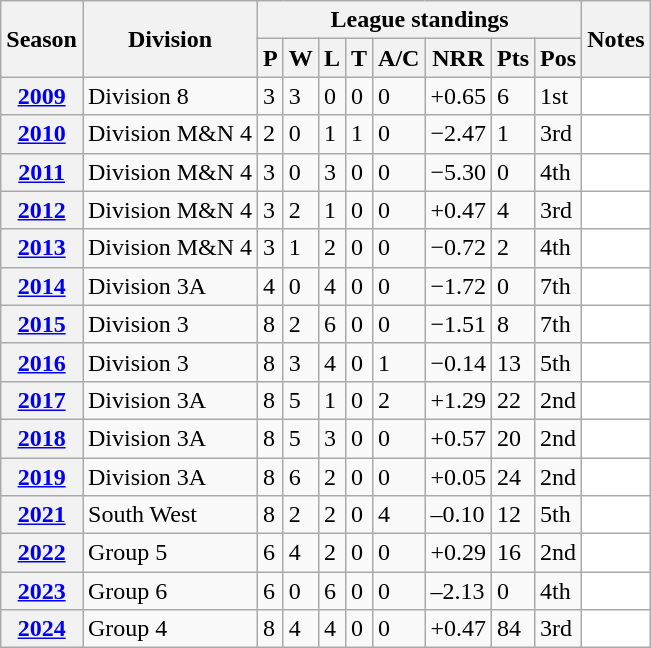<table class="wikitable sortable">
<tr>
<th scope="col" rowspan="2">Season</th>
<th scope="col" rowspan="2">Division</th>
<th scope="col" colspan="8">League standings</th>
<th scope="col" rowspan="2">Notes</th>
</tr>
<tr>
<th scope="col">P</th>
<th scope="col">W</th>
<th scope="col">L</th>
<th scope="col">T</th>
<th scope="col">A/C</th>
<th scope="col">NRR</th>
<th scope="col">Pts</th>
<th scope="col">Pos</th>
</tr>
<tr>
<th scope="row"><a href='#'>2009</a></th>
<td>Division 8</td>
<td>3</td>
<td>3</td>
<td>0</td>
<td>0</td>
<td>0</td>
<td>+0.65</td>
<td>6</td>
<td>1st</td>
<td style="background: white;"></td>
</tr>
<tr>
<th scope="row"><a href='#'>2010</a></th>
<td>Division M&N 4</td>
<td>2</td>
<td>0</td>
<td>1</td>
<td>1</td>
<td>0</td>
<td>−2.47</td>
<td>1</td>
<td>3rd</td>
<td style="background: white;"></td>
</tr>
<tr>
<th scope="row"><a href='#'>2011</a></th>
<td>Division M&N 4</td>
<td>3</td>
<td>0</td>
<td>3</td>
<td>0</td>
<td>0</td>
<td>−5.30</td>
<td>0</td>
<td>4th</td>
<td style="background: white;"></td>
</tr>
<tr>
<th scope="row"><a href='#'>2012</a></th>
<td>Division M&N 4</td>
<td>3</td>
<td>2</td>
<td>1</td>
<td>0</td>
<td>0</td>
<td>+0.47</td>
<td>4</td>
<td>3rd</td>
<td style="background: white;"></td>
</tr>
<tr>
<th scope="row"><a href='#'>2013</a></th>
<td>Division M&N 4</td>
<td>3</td>
<td>1</td>
<td>2</td>
<td>0</td>
<td>0</td>
<td>−0.72</td>
<td>2</td>
<td>4th</td>
<td style="background: white;"></td>
</tr>
<tr>
<th scope="row"><a href='#'>2014</a></th>
<td>Division 3A</td>
<td>4</td>
<td>0</td>
<td>4</td>
<td>0</td>
<td>0</td>
<td>−1.72</td>
<td>0</td>
<td>7th</td>
<td style="background: white;"></td>
</tr>
<tr>
<th scope="row"><a href='#'>2015</a></th>
<td>Division 3</td>
<td>8</td>
<td>2</td>
<td>6</td>
<td>0</td>
<td>0</td>
<td>−1.51</td>
<td>8</td>
<td>7th</td>
<td style="background: white;"></td>
</tr>
<tr>
<th scope="row"><a href='#'>2016</a></th>
<td>Division 3</td>
<td>8</td>
<td>3</td>
<td>4</td>
<td>0</td>
<td>1</td>
<td>−0.14</td>
<td>13</td>
<td>5th</td>
<td style="background: white;"></td>
</tr>
<tr>
<th scope="row"><a href='#'>2017</a></th>
<td>Division 3A</td>
<td>8</td>
<td>5</td>
<td>1</td>
<td>0</td>
<td>2</td>
<td>+1.29</td>
<td>22</td>
<td>2nd</td>
<td style="background: white;"></td>
</tr>
<tr>
<th scope="row"><a href='#'>2018</a></th>
<td>Division 3A</td>
<td>8</td>
<td>5</td>
<td>3</td>
<td>0</td>
<td>0</td>
<td>+0.57</td>
<td>20</td>
<td>2nd</td>
<td style="background: white;"></td>
</tr>
<tr>
<th scope="row"><a href='#'>2019</a></th>
<td>Division 3A</td>
<td>8</td>
<td>6</td>
<td>2</td>
<td>0</td>
<td>0</td>
<td>+0.05</td>
<td>24</td>
<td>2nd</td>
<td style="background: white;"></td>
</tr>
<tr>
<th scope="row"><a href='#'>2021</a></th>
<td>South West</td>
<td>8</td>
<td>2</td>
<td>2</td>
<td>0</td>
<td>4</td>
<td>–0.10</td>
<td>12</td>
<td>5th</td>
<td style="background: white;"></td>
</tr>
<tr>
<th scope="row"><a href='#'>2022</a></th>
<td>Group 5</td>
<td>6</td>
<td>4</td>
<td>2</td>
<td>0</td>
<td>0</td>
<td>+0.29</td>
<td>16</td>
<td>2nd</td>
<td style="background: white;"></td>
</tr>
<tr>
<th scope="row"><a href='#'>2023</a></th>
<td>Group 6</td>
<td>6</td>
<td>0</td>
<td>6</td>
<td>0</td>
<td>0</td>
<td>–2.13</td>
<td>0</td>
<td>4th</td>
<td style="background: white;"></td>
</tr>
<tr>
<th scope="row"><a href='#'>2024</a></th>
<td>Group 4</td>
<td>8</td>
<td>4</td>
<td>4</td>
<td>0</td>
<td>0</td>
<td>+0.47</td>
<td>84</td>
<td>3rd</td>
<td style="background: white;"></td>
</tr>
</table>
